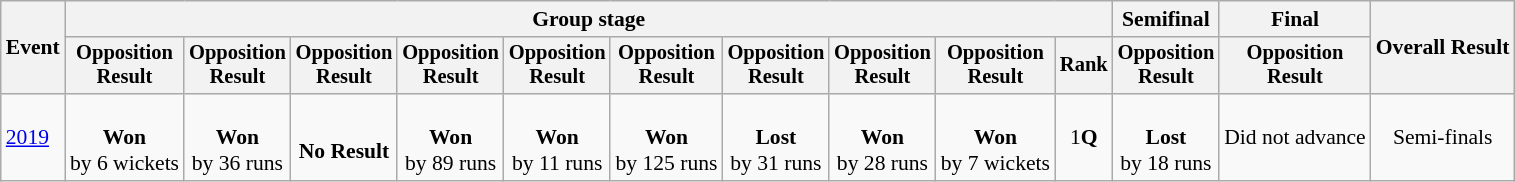<table class=wikitable style=font-size:90%;text-align:center>
<tr>
<th rowspan=2>Event</th>
<th colspan=10>Group stage</th>
<th>Semifinal</th>
<th>Final</th>
<th rowspan=2>Overall Result</th>
</tr>
<tr style=font-size:95%>
<th>Opposition<br>Result</th>
<th>Opposition<br>Result</th>
<th>Opposition<br>Result</th>
<th>Opposition<br>Result</th>
<th>Opposition<br>Result</th>
<th>Opposition<br>Result</th>
<th>Opposition<br>Result</th>
<th>Opposition<br>Result</th>
<th>Opposition<br>Result</th>
<th>Rank</th>
<th>Opposition<br>Result</th>
<th>Opposition<br>Result</th>
</tr>
<tr>
<td align=left><a href='#'>2019</a></td>
<td><br><strong>Won</strong> <br> by 6 wickets</td>
<td><br><strong>Won</strong> <br> by 36 runs</td>
<td><br><strong>No Result</strong></td>
<td><br><strong>Won</strong> <br> by 89 runs</td>
<td><br><strong>Won</strong> <br> by 11 runs</td>
<td><br><strong>Won</strong> <br> by 125 runs</td>
<td><br><strong>Lost</strong> <br> by 31 runs</td>
<td><br><strong>Won</strong> <br> by 28 runs</td>
<td><br><strong>Won</strong> <br> by 7 wickets</td>
<td>1<strong>Q</strong></td>
<td><br><strong>Lost</strong> <br> by 18 runs</td>
<td>Did not advance</td>
<td>Semi-finals</td>
</tr>
</table>
